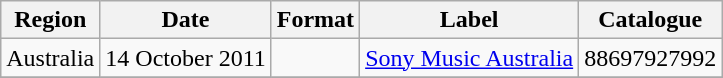<table class="wikitable plainrowheaders">
<tr>
<th scope="col">Region</th>
<th scope="col">Date</th>
<th scope="col">Format</th>
<th scope="col">Label</th>
<th scope="col">Catalogue</th>
</tr>
<tr>
<td>Australia</td>
<td>14 October 2011</td>
<td></td>
<td><a href='#'>Sony Music Australia</a></td>
<td>88697927992</td>
</tr>
<tr>
</tr>
</table>
